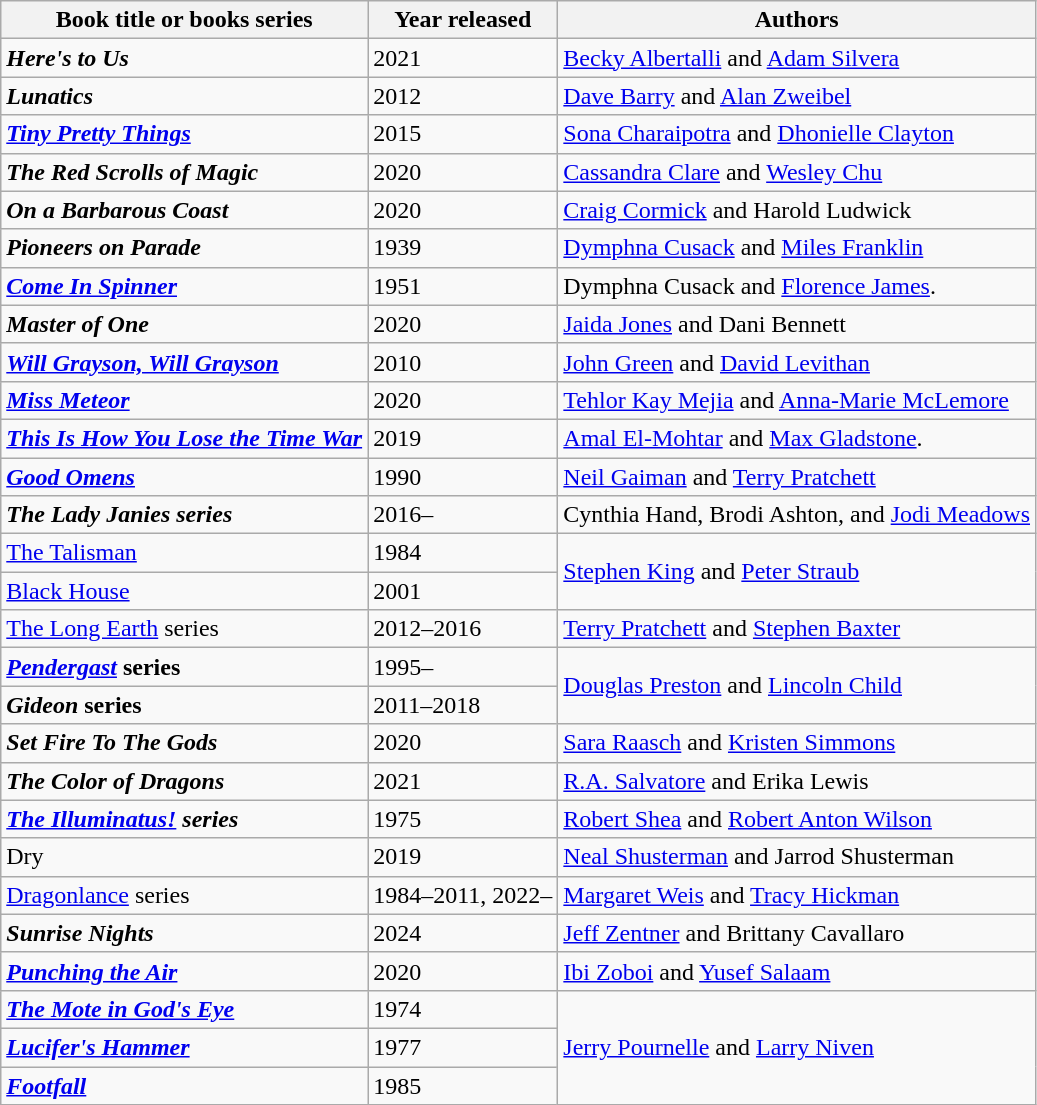<table class="wikitable sortable" style="border:1px">
<tr>
<th>Book title or books series</th>
<th>Year released</th>
<th>Authors</th>
</tr>
<tr>
<td><strong><em>Here's to Us</em></strong></td>
<td>2021</td>
<td><a href='#'>Becky Albertalli</a> and <a href='#'>Adam Silvera</a></td>
</tr>
<tr>
<td><strong><em>Lunatics</em></strong></td>
<td>2012</td>
<td><a href='#'>Dave Barry</a> and <a href='#'>Alan Zweibel</a></td>
</tr>
<tr>
<td><strong><em><a href='#'>Tiny Pretty Things</a></em></strong></td>
<td>2015</td>
<td><a href='#'>Sona Charaipotra</a> and <a href='#'>Dhonielle Clayton</a></td>
</tr>
<tr>
<td><strong><em>The Red Scrolls of Magic</em></strong></td>
<td>2020</td>
<td><a href='#'>Cassandra Clare</a> and <a href='#'>Wesley Chu</a></td>
</tr>
<tr>
<td><strong><em>On a Barbarous Coast</em></strong></td>
<td>2020</td>
<td><a href='#'>Craig Cormick</a> and Harold Ludwick</td>
</tr>
<tr>
<td><strong><em>Pioneers on Parade</em></strong></td>
<td>1939</td>
<td><a href='#'>Dymphna Cusack</a> and <a href='#'>Miles Franklin</a></td>
</tr>
<tr>
<td><strong><em><a href='#'>Come In Spinner</a></em></strong></td>
<td>1951</td>
<td>Dymphna Cusack and <a href='#'>Florence James</a>.</td>
</tr>
<tr>
<td><strong><em>Master of One</em></strong></td>
<td>2020</td>
<td><a href='#'>Jaida Jones</a> and Dani Bennett</td>
</tr>
<tr>
<td><strong><a href='#'><em>Will Grayson, Will Grayson</em></a></strong></td>
<td>2010</td>
<td><a href='#'>John Green</a> and <a href='#'>David Levithan</a></td>
</tr>
<tr>
<td><strong><em><a href='#'>Miss Meteor</a></em></strong></td>
<td>2020</td>
<td><a href='#'>Tehlor Kay Mejia</a> and <a href='#'>Anna-Marie McLemore</a></td>
</tr>
<tr>
<td><strong><em><a href='#'>This Is How You Lose the Time War</a></em></strong></td>
<td>2019</td>
<td><a href='#'>Amal El-Mohtar</a> and <a href='#'>Max Gladstone</a>.</td>
</tr>
<tr>
<td><strong><a href='#'><em>Good Omens</em></a></strong></td>
<td>1990</td>
<td><a href='#'>Neil Gaiman</a> and <a href='#'>Terry Pratchett</a></td>
</tr>
<tr>
<td><strong><em>The Lady Janies<em> series<strong></td>
<td>2016–</td>
<td>Cynthia Hand, Brodi Ashton, and <a href='#'>Jodi Meadows</a></td>
</tr>
<tr>
<td></em></strong><a href='#'>The Talisman</a><strong><em></td>
<td>1984</td>
<td rowspan="2"><a href='#'>Stephen King</a> and <a href='#'>Peter Straub</a></td>
</tr>
<tr>
<td></strong><a href='#'></em>Black House<em></a><strong></td>
<td>2001</td>
</tr>
<tr>
<td></em></strong><a href='#'>The Long Earth</a></em> series</strong></td>
<td>2012–2016</td>
<td><a href='#'>Terry Pratchett</a> and <a href='#'>Stephen Baxter</a></td>
</tr>
<tr>
<td><strong><a href='#'><em>Pendergast</em></a> series</strong></td>
<td>1995–</td>
<td rowspan="2"><a href='#'>Douglas Preston</a> and <a href='#'>Lincoln Child</a></td>
</tr>
<tr>
<td><strong><em>Gideon</em></strong> <strong>series</strong></td>
<td>2011–2018</td>
</tr>
<tr>
<td><strong><em>Set Fire To The Gods</em></strong></td>
<td>2020</td>
<td><a href='#'>Sara Raasch</a> and <a href='#'>Kristen Simmons</a></td>
</tr>
<tr>
<td><strong><em>The Color of Dragons</em></strong></td>
<td>2021</td>
<td><a href='#'>R.A. Salvatore</a> and Erika Lewis</td>
</tr>
<tr>
<td><strong><em><a href='#'>The Illuminatus!</a><em> series<strong></td>
<td>1975</td>
<td><a href='#'>Robert Shea</a> and <a href='#'>Robert Anton Wilson</a></td>
</tr>
<tr>
<td></em></strong>Dry<strong><em></td>
<td>2019</td>
<td><a href='#'>Neal Shusterman</a> and Jarrod Shusterman</td>
</tr>
<tr>
<td></em></strong><a href='#'>Dragonlance</a></em> series</strong></td>
<td>1984–2011, 2022–</td>
<td><a href='#'>Margaret Weis</a> and <a href='#'>Tracy Hickman</a></td>
</tr>
<tr>
<td><strong><em>Sunrise Nights</em></strong></td>
<td>2024</td>
<td><a href='#'>Jeff Zentner</a> and Brittany Cavallaro</td>
</tr>
<tr>
<td><strong><em><a href='#'>Punching the Air</a></em></strong></td>
<td>2020</td>
<td><a href='#'>Ibi Zoboi</a> and <a href='#'>Yusef Salaam</a></td>
</tr>
<tr>
<td><strong><em><a href='#'>The Mote in God's Eye</a></em></strong></td>
<td>1974</td>
<td rowspan="3"><a href='#'>Jerry Pournelle</a> and <a href='#'>Larry Niven</a></td>
</tr>
<tr>
<td><strong><em><a href='#'>Lucifer's Hammer</a></em></strong></td>
<td>1977</td>
</tr>
<tr>
<td><strong><em><a href='#'>Footfall</a></em></strong></td>
<td>1985</td>
</tr>
</table>
